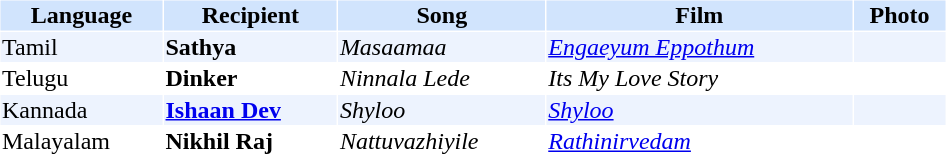<table cellspacing="1" cellpadding="1" border="0" style="width:50%;">
<tr style="background:#d1e4fd;">
<th>Language</th>
<th>Recipient</th>
<th>Song</th>
<th>Film</th>
<th>Photo</th>
</tr>
<tr style="background:#edf3fe;">
<td>Tamil</td>
<td><strong>Sathya</strong></td>
<td><em>Masaamaa</em></td>
<td><em><a href='#'>Engaeyum Eppothum</a></em></td>
<td></td>
</tr>
<tr>
<td>Telugu</td>
<td><strong>Dinker</strong></td>
<td><em>Ninnala Lede</em></td>
<td><em>Its My Love Story</em></td>
<td></td>
</tr>
<tr style="background:#edf3fe;">
<td>Kannada</td>
<td><strong><a href='#'>Ishaan Dev</a></strong></td>
<td><em>Shyloo</em></td>
<td><em><a href='#'>Shyloo</a></em></td>
<td></td>
</tr>
<tr>
<td>Malayalam</td>
<td><strong>Nikhil Raj</strong></td>
<td><em>Nattuvazhiyile</em></td>
<td><em><a href='#'>Rathinirvedam</a></em></td>
</tr>
</table>
